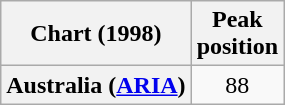<table class="wikitable plainrowheaders" style="text-align:center;">
<tr>
<th scope="col">Chart (1998)</th>
<th scope="col">Peak<br>position</th>
</tr>
<tr>
<th scope="row">Australia (<a href='#'>ARIA</a>)</th>
<td>88</td>
</tr>
</table>
